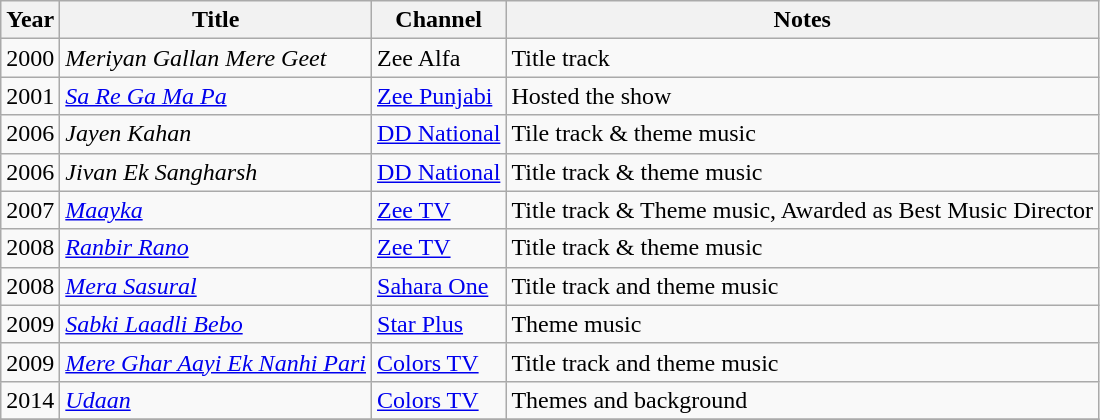<table class="wikitable sortable">
<tr>
<th>Year</th>
<th>Title</th>
<th>Channel</th>
<th>Notes</th>
</tr>
<tr>
<td>2000</td>
<td><em>Meriyan Gallan Mere Geet</em></td>
<td>Zee Alfa</td>
<td>Title track</td>
</tr>
<tr>
<td>2001</td>
<td><em><a href='#'>Sa Re Ga Ma Pa</a></em></td>
<td><a href='#'>Zee Punjabi</a></td>
<td>Hosted the show</td>
</tr>
<tr>
<td>2006</td>
<td><em>Jayen Kahan</em></td>
<td><a href='#'>DD National</a></td>
<td>Tile track & theme music</td>
</tr>
<tr>
<td>2006</td>
<td><em>Jivan Ek Sangharsh</em></td>
<td><a href='#'>DD National</a></td>
<td>Title track & theme music</td>
</tr>
<tr>
<td>2007</td>
<td><em><a href='#'>Maayka</a></em></td>
<td><a href='#'>Zee TV</a></td>
<td>Title track & Theme music, Awarded as Best Music Director</td>
</tr>
<tr>
<td>2008</td>
<td><em><a href='#'>Ranbir Rano</a></em></td>
<td><a href='#'>Zee TV</a></td>
<td>Title track & theme music</td>
</tr>
<tr>
<td>2008</td>
<td><em><a href='#'>Mera Sasural</a></em></td>
<td><a href='#'>Sahara One</a></td>
<td>Title track and theme music</td>
</tr>
<tr>
<td>2009</td>
<td><em><a href='#'>Sabki Laadli Bebo</a></em></td>
<td><a href='#'>Star Plus</a></td>
<td>Theme music</td>
</tr>
<tr>
<td>2009</td>
<td><em><a href='#'>Mere Ghar Aayi Ek Nanhi Pari</a></em></td>
<td><a href='#'>Colors TV</a></td>
<td>Title track and theme music</td>
</tr>
<tr>
<td>2014</td>
<td><em><a href='#'>Udaan</a></em></td>
<td><a href='#'>Colors TV</a></td>
<td>Themes and background</td>
</tr>
<tr>
</tr>
</table>
